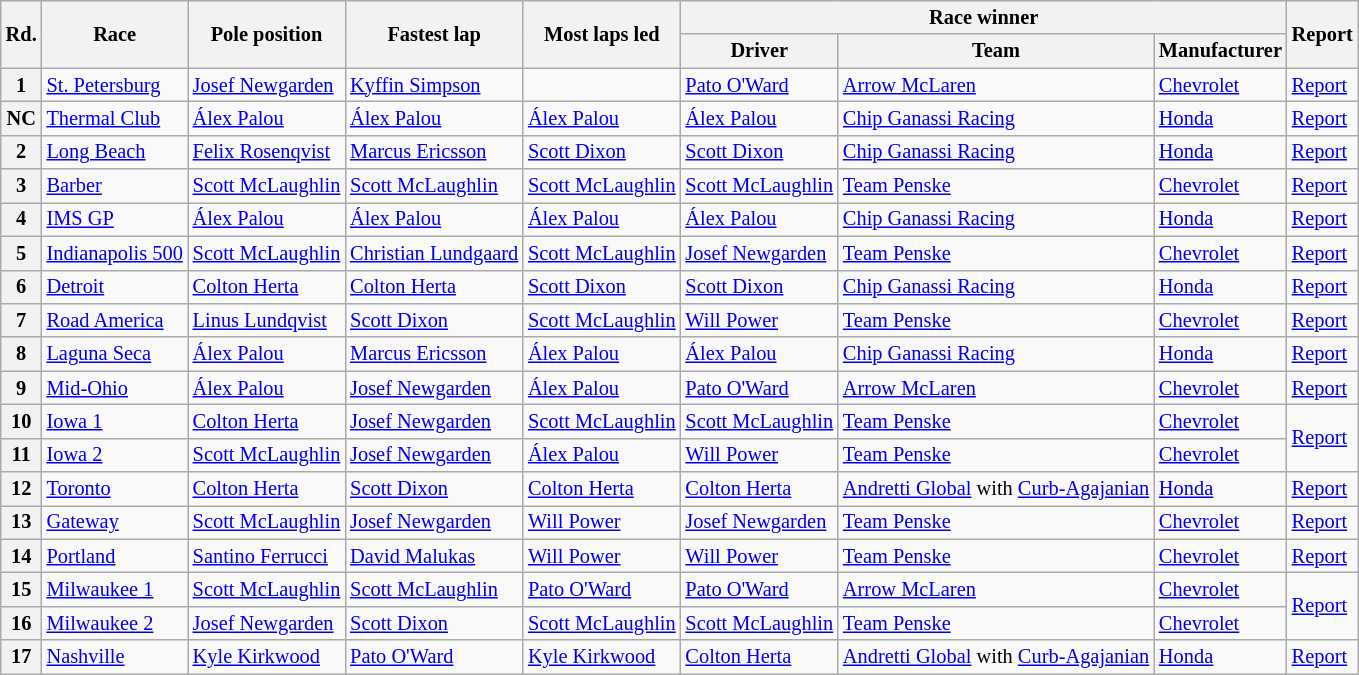<table class="wikitable" style="font-size: 85%; white-space: nowrap;">
<tr>
<th rowspan="2">Rd.</th>
<th rowspan="2">Race</th>
<th rowspan="2">Pole position</th>
<th rowspan="2">Fastest lap</th>
<th rowspan="2">Most laps led</th>
<th colspan="3">Race winner</th>
<th rowspan="2">Report</th>
</tr>
<tr>
<th>Driver</th>
<th>Team</th>
<th>Manufacturer</th>
</tr>
<tr>
<th>1</th>
<td><a href='#'>St. Petersburg</a></td>
<td> <a href='#'>Josef Newgarden</a></td>
<td> <a href='#'>Kyffin Simpson</a></td>
<td></td>
<td> <a href='#'>Pato O'Ward</a></td>
<td><a href='#'>Arrow McLaren</a></td>
<td><a href='#'>Chevrolet</a></td>
<td><a href='#'>Report</a></td>
</tr>
<tr>
<th>NC</th>
<td><a href='#'>Thermal Club</a></td>
<td> <a href='#'>Álex Palou</a></td>
<td> <a href='#'>Álex Palou</a></td>
<td> <a href='#'>Álex Palou</a></td>
<td> <a href='#'>Álex Palou</a></td>
<td><a href='#'>Chip Ganassi Racing</a></td>
<td><a href='#'>Honda</a></td>
<td><a href='#'>Report</a></td>
</tr>
<tr>
<th>2</th>
<td><a href='#'>Long Beach</a></td>
<td> <a href='#'>Felix Rosenqvist</a></td>
<td> <a href='#'>Marcus Ericsson</a></td>
<td> <a href='#'>Scott Dixon</a></td>
<td> <a href='#'>Scott Dixon</a></td>
<td><a href='#'>Chip Ganassi Racing</a></td>
<td><a href='#'>Honda</a></td>
<td><a href='#'>Report</a></td>
</tr>
<tr>
<th>3</th>
<td><a href='#'>Barber</a></td>
<td> <a href='#'>Scott McLaughlin</a></td>
<td> <a href='#'>Scott McLaughlin</a></td>
<td> <a href='#'>Scott McLaughlin</a></td>
<td> <a href='#'>Scott McLaughlin</a></td>
<td><a href='#'>Team Penske</a></td>
<td><a href='#'>Chevrolet</a></td>
<td><a href='#'>Report</a></td>
</tr>
<tr>
<th>4</th>
<td><a href='#'>IMS GP</a></td>
<td> <a href='#'>Álex Palou</a></td>
<td> <a href='#'>Álex Palou</a></td>
<td> <a href='#'>Álex Palou</a></td>
<td> <a href='#'>Álex Palou</a></td>
<td><a href='#'>Chip Ganassi Racing</a></td>
<td><a href='#'>Honda</a></td>
<td><a href='#'>Report</a></td>
</tr>
<tr>
<th>5</th>
<td><a href='#'>Indianapolis 500</a></td>
<td> <a href='#'>Scott McLaughlin</a></td>
<td> <a href='#'>Christian Lundgaard</a></td>
<td> <a href='#'>Scott McLaughlin</a></td>
<td> <a href='#'>Josef Newgarden</a></td>
<td><a href='#'>Team Penske</a></td>
<td><a href='#'>Chevrolet</a></td>
<td><a href='#'>Report</a></td>
</tr>
<tr>
<th>6</th>
<td><a href='#'>Detroit</a></td>
<td> <a href='#'>Colton Herta</a></td>
<td> <a href='#'>Colton Herta</a></td>
<td> <a href='#'>Scott Dixon</a></td>
<td> <a href='#'>Scott Dixon</a></td>
<td><a href='#'>Chip Ganassi Racing</a></td>
<td><a href='#'>Honda</a></td>
<td><a href='#'>Report</a></td>
</tr>
<tr>
<th>7</th>
<td><a href='#'>Road America</a></td>
<td> <a href='#'>Linus Lundqvist</a></td>
<td> <a href='#'>Scott Dixon</a></td>
<td> <a href='#'>Scott McLaughlin</a></td>
<td> <a href='#'>Will Power</a></td>
<td><a href='#'>Team Penske</a></td>
<td><a href='#'>Chevrolet</a></td>
<td><a href='#'>Report</a></td>
</tr>
<tr>
<th>8</th>
<td><a href='#'>Laguna Seca</a></td>
<td> <a href='#'>Álex Palou</a></td>
<td> <a href='#'>Marcus Ericsson</a></td>
<td> <a href='#'>Álex Palou</a></td>
<td> <a href='#'>Álex Palou</a></td>
<td><a href='#'>Chip Ganassi Racing</a></td>
<td><a href='#'>Honda</a></td>
<td><a href='#'>Report</a></td>
</tr>
<tr>
<th>9</th>
<td><a href='#'>Mid-Ohio</a></td>
<td> <a href='#'>Álex Palou</a></td>
<td> <a href='#'>Josef Newgarden</a></td>
<td> <a href='#'>Álex Palou</a></td>
<td> <a href='#'>Pato O'Ward</a></td>
<td><a href='#'>Arrow McLaren</a></td>
<td><a href='#'>Chevrolet</a></td>
<td><a href='#'>Report</a></td>
</tr>
<tr>
<th>10</th>
<td><a href='#'>Iowa 1</a></td>
<td> <a href='#'>Colton Herta</a></td>
<td> <a href='#'>Josef Newgarden</a></td>
<td> <a href='#'>Scott McLaughlin</a></td>
<td> <a href='#'>Scott McLaughlin</a></td>
<td><a href='#'>Team Penske</a></td>
<td><a href='#'>Chevrolet</a></td>
<td rowspan="2"><a href='#'>Report</a></td>
</tr>
<tr>
<th>11</th>
<td><a href='#'>Iowa 2</a></td>
<td> <a href='#'>Scott McLaughlin</a></td>
<td> <a href='#'>Josef Newgarden</a></td>
<td> <a href='#'>Álex Palou</a></td>
<td> <a href='#'>Will Power</a></td>
<td><a href='#'>Team Penske</a></td>
<td><a href='#'>Chevrolet</a></td>
</tr>
<tr>
<th>12</th>
<td><a href='#'>Toronto</a></td>
<td> <a href='#'>Colton Herta</a></td>
<td> <a href='#'>Scott Dixon</a></td>
<td> <a href='#'>Colton Herta</a></td>
<td> <a href='#'>Colton Herta</a></td>
<td><a href='#'>Andretti Global</a> with <a href='#'>Curb-Agajanian</a></td>
<td><a href='#'>Honda</a></td>
<td><a href='#'>Report</a></td>
</tr>
<tr>
<th>13</th>
<td><a href='#'>Gateway</a></td>
<td> <a href='#'>Scott McLaughlin</a></td>
<td> <a href='#'>Josef Newgarden</a></td>
<td> <a href='#'>Will Power</a></td>
<td> <a href='#'>Josef Newgarden</a></td>
<td><a href='#'>Team Penske</a></td>
<td><a href='#'>Chevrolet</a></td>
<td><a href='#'>Report</a></td>
</tr>
<tr>
<th>14</th>
<td><a href='#'>Portland</a></td>
<td> <a href='#'>Santino Ferrucci</a></td>
<td> <a href='#'>David Malukas</a></td>
<td> <a href='#'>Will Power</a></td>
<td> <a href='#'>Will Power</a></td>
<td><a href='#'>Team Penske</a></td>
<td><a href='#'>Chevrolet</a></td>
<td><a href='#'>Report</a></td>
</tr>
<tr>
<th>15</th>
<td><a href='#'>Milwaukee 1</a></td>
<td> <a href='#'>Scott McLaughlin</a></td>
<td> <a href='#'>Scott McLaughlin</a></td>
<td> <a href='#'>Pato O'Ward</a></td>
<td> <a href='#'>Pato O'Ward</a></td>
<td><a href='#'>Arrow McLaren</a></td>
<td><a href='#'>Chevrolet</a></td>
<td rowspan="2"><a href='#'>Report</a></td>
</tr>
<tr>
<th>16</th>
<td><a href='#'>Milwaukee 2</a></td>
<td> <a href='#'>Josef Newgarden</a></td>
<td> <a href='#'>Scott Dixon</a></td>
<td> <a href='#'>Scott McLaughlin</a></td>
<td> <a href='#'>Scott McLaughlin</a></td>
<td><a href='#'>Team Penske</a></td>
<td><a href='#'>Chevrolet</a></td>
</tr>
<tr>
<th>17</th>
<td><a href='#'>Nashville</a></td>
<td> <a href='#'>Kyle Kirkwood</a></td>
<td> <a href='#'>Pato O'Ward</a></td>
<td> <a href='#'>Kyle Kirkwood</a></td>
<td> <a href='#'>Colton Herta</a></td>
<td><a href='#'>Andretti Global</a> with <a href='#'>Curb-Agajanian</a></td>
<td><a href='#'>Honda</a></td>
<td><a href='#'>Report</a></td>
</tr>
</table>
